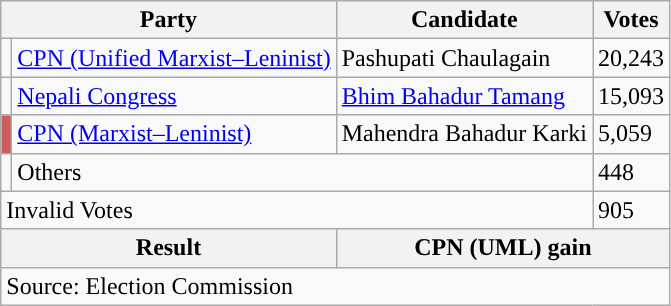<table class="wikitable">
<tr>
<th colspan="2">Party</th>
<th>Candidate</th>
<th>Votes</th>
</tr>
<tr>
<td style="background-color:"></td>
<td><a href='#'>CPN (Unified Marxist–Leninist)</a></td>
<td>Pashupati Chaulagain</td>
<td>20,243</td>
</tr>
<tr>
<td style="background-color:"></td>
<td><a href='#'>Nepali Congress</a></td>
<td><a href='#'>Bhim Bahadur Tamang</a></td>
<td>15,093</td>
</tr>
<tr>
<td style="background-color:indianred"></td>
<td><a href='#'>CPN (Marxist–Leninist)</a></td>
<td>Mahendra Bahadur Karki</td>
<td>5,059</td>
</tr>
<tr>
<td></td>
<td colspan="2">Others</td>
<td>448</td>
</tr>
<tr>
<td colspan="3">Invalid Votes</td>
<td>905</td>
</tr>
<tr>
<th colspan="2">Result</th>
<th colspan="2">CPN (UML) gain</th>
</tr>
<tr>
<td colspan="4">Source: Election Commission</td>
</tr>
</table>
